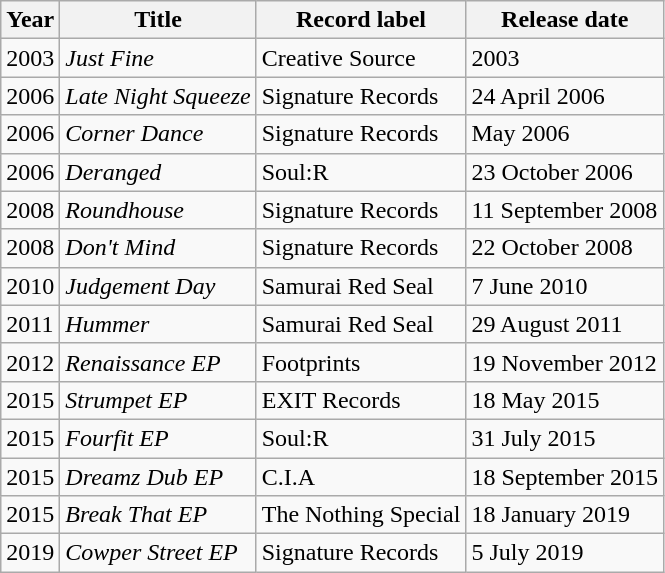<table class="wikitable sortable">
<tr>
<th>Year</th>
<th>Title</th>
<th>Record label</th>
<th>Release date</th>
</tr>
<tr>
<td>2003</td>
<td><em>Just Fine</em></td>
<td>Creative Source</td>
<td>2003</td>
</tr>
<tr>
<td>2006</td>
<td><em>Late Night Squeeze</em></td>
<td>Signature Records</td>
<td>24 April 2006</td>
</tr>
<tr>
<td>2006</td>
<td><em>Corner Dance</em></td>
<td>Signature Records</td>
<td>May 2006</td>
</tr>
<tr>
<td>2006</td>
<td><em>Deranged</em></td>
<td>Soul:R</td>
<td>23 October 2006</td>
</tr>
<tr>
<td>2008</td>
<td><em>Roundhouse</em></td>
<td>Signature Records</td>
<td>11 September 2008</td>
</tr>
<tr>
<td>2008</td>
<td><em>Don't Mind</em></td>
<td>Signature Records</td>
<td>22 October 2008</td>
</tr>
<tr>
<td>2010</td>
<td><em>Judgement Day</em></td>
<td>Samurai Red Seal</td>
<td>7 June 2010</td>
</tr>
<tr>
<td>2011</td>
<td><em>Hummer</em></td>
<td>Samurai Red Seal</td>
<td>29 August 2011</td>
</tr>
<tr>
<td>2012</td>
<td><em>Renaissance EP</em></td>
<td>Footprints</td>
<td>19 November 2012</td>
</tr>
<tr>
<td>2015</td>
<td><em>Strumpet EP</em></td>
<td>EXIT Records</td>
<td>18 May 2015</td>
</tr>
<tr>
<td>2015</td>
<td><em>Fourfit EP</em></td>
<td>Soul:R</td>
<td>31 July 2015</td>
</tr>
<tr>
<td>2015</td>
<td><em>Dreamz Dub EP</em></td>
<td>C.I.A</td>
<td>18 September 2015</td>
</tr>
<tr>
<td>2015</td>
<td><em>Break That EP</em></td>
<td>The Nothing Special</td>
<td>18 January 2019</td>
</tr>
<tr>
<td>2019</td>
<td><em>Cowper Street EP</em></td>
<td>Signature Records</td>
<td>5 July 2019</td>
</tr>
</table>
